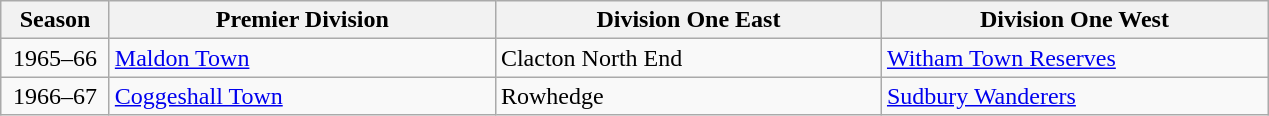<table class=wikitable style="border:0px; margin-top:-1px; margin-bottom:0;">
<tr>
<th width=65px>Season</th>
<th width=250px>Premier Division</th>
<th width=250px>Division One East</th>
<th width=250px>Division One West</th>
</tr>
<tr>
<td align=center>1965–66</td>
<td><a href='#'>Maldon Town</a></td>
<td>Clacton North End</td>
<td><a href='#'>Witham Town Reserves</a></td>
</tr>
<tr>
<td align=center>1966–67</td>
<td><a href='#'>Coggeshall Town</a></td>
<td>Rowhedge</td>
<td><a href='#'>Sudbury Wanderers</a></td>
</tr>
</table>
